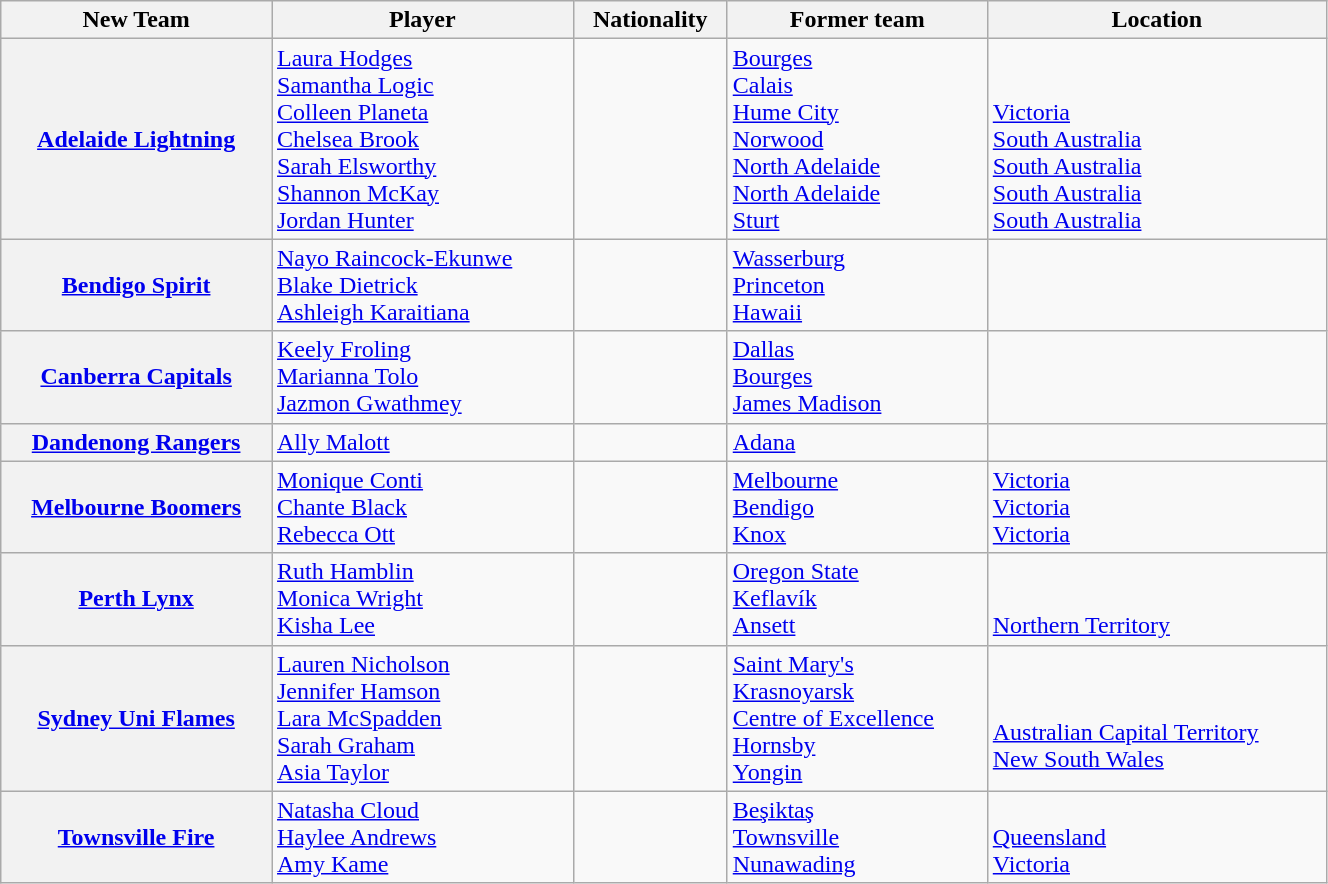<table class="wikitable" style="width:70%;">
<tr>
<th scope="col">New Team</th>
<th scope="col">Player</th>
<th scope="col">Nationality</th>
<th scope="col">Former team</th>
<th scope="col">Location</th>
</tr>
<tr>
<th scope="row"><a href='#'>Adelaide Lightning</a></th>
<td><a href='#'>Laura Hodges</a> <br> <a href='#'>Samantha Logic</a> <br> <a href='#'>Colleen Planeta</a> <br> <a href='#'>Chelsea Brook</a> <br> <a href='#'>Sarah Elsworthy</a> <br> <a href='#'>Shannon McKay</a> <br> <a href='#'>Jordan Hunter</a></td>
<td> <br>  <br>  <br>   <br>   <br>   <br> </td>
<td><a href='#'>Bourges</a> <br> <a href='#'>Calais</a> <br> <a href='#'>Hume City</a> <br> <a href='#'>Norwood</a> <br> <a href='#'>North Adelaide</a> <br> <a href='#'>North Adelaide</a> <br> <a href='#'>Sturt</a></td>
<td> <br>  <br>  <a href='#'>Victoria</a> <br>  <a href='#'>South Australia</a> <br>  <a href='#'>South Australia</a> <br>  <a href='#'>South Australia</a> <br>  <a href='#'>South Australia</a></td>
</tr>
<tr>
<th scope="row"><a href='#'>Bendigo Spirit</a></th>
<td><a href='#'>Nayo Raincock-Ekunwe</a> <br> <a href='#'>Blake Dietrick</a> <br> <a href='#'>Ashleigh Karaitiana</a></td>
<td> <br>  <br> </td>
<td><a href='#'>Wasserburg</a> <br> <a href='#'>Princeton</a> <br> <a href='#'>Hawaii</a></td>
<td> <br>  <br> </td>
</tr>
<tr>
<th scope="row"><a href='#'>Canberra Capitals</a></th>
<td><a href='#'>Keely Froling</a> <br> <a href='#'>Marianna Tolo</a> <br> <a href='#'>Jazmon Gwathmey</a></td>
<td> <br>  <br> </td>
<td><a href='#'>Dallas</a> <br> <a href='#'>Bourges</a> <br> <a href='#'>James Madison</a></td>
<td> <br>  <br> </td>
</tr>
<tr>
<th scope="row"><a href='#'>Dandenong Rangers</a></th>
<td><a href='#'>Ally Malott</a></td>
<td></td>
<td><a href='#'>Adana</a></td>
<td></td>
</tr>
<tr>
<th scope="row"><a href='#'>Melbourne Boomers</a></th>
<td><a href='#'>Monique Conti</a> <br> <a href='#'>Chante Black</a> <br> <a href='#'>Rebecca Ott</a></td>
<td> <br>  <br> </td>
<td><a href='#'>Melbourne</a> <br> <a href='#'>Bendigo</a> <br> <a href='#'>Knox</a></td>
<td> <a href='#'>Victoria</a> <br>  <a href='#'>Victoria</a> <br>  <a href='#'>Victoria</a></td>
</tr>
<tr>
<th scope="row"><a href='#'>Perth Lynx</a></th>
<td><a href='#'>Ruth Hamblin</a> <br> <a href='#'>Monica Wright</a> <br> <a href='#'>Kisha Lee</a></td>
<td> <br>  <br> </td>
<td><a href='#'>Oregon State</a> <br> <a href='#'>Keflavík</a> <br> <a href='#'>Ansett</a></td>
<td> <br>  <br>  <a href='#'>Northern Territory</a></td>
</tr>
<tr>
<th scope="row"><a href='#'>Sydney Uni Flames</a></th>
<td><a href='#'>Lauren Nicholson</a> <br> <a href='#'>Jennifer Hamson</a> <br> <a href='#'>Lara McSpadden</a> <br> <a href='#'>Sarah Graham</a> <br> <a href='#'>Asia Taylor</a></td>
<td> <br>  <br>  <br>  <br> </td>
<td><a href='#'>Saint Mary's</a> <br> <a href='#'>Krasnoyarsk</a> <br> <a href='#'>Centre of Excellence</a> <br> <a href='#'>Hornsby</a> <br> <a href='#'>Yongin</a></td>
<td> <br>  <br>  <a href='#'>Australian Capital Territory</a> <br>  <a href='#'>New South Wales</a> <br> </td>
</tr>
<tr>
<th scope="row"><a href='#'>Townsville Fire</a></th>
<td><a href='#'>Natasha Cloud</a> <br> <a href='#'>Haylee Andrews</a> <br> <a href='#'>Amy Kame</a></td>
<td> <br>  <br> </td>
<td><a href='#'>Beşiktaş</a> <br> <a href='#'>Townsville</a> <br> <a href='#'>Nunawading</a></td>
<td> <br>  <a href='#'>Queensland</a> <br>  <a href='#'>Victoria</a></td>
</tr>
</table>
